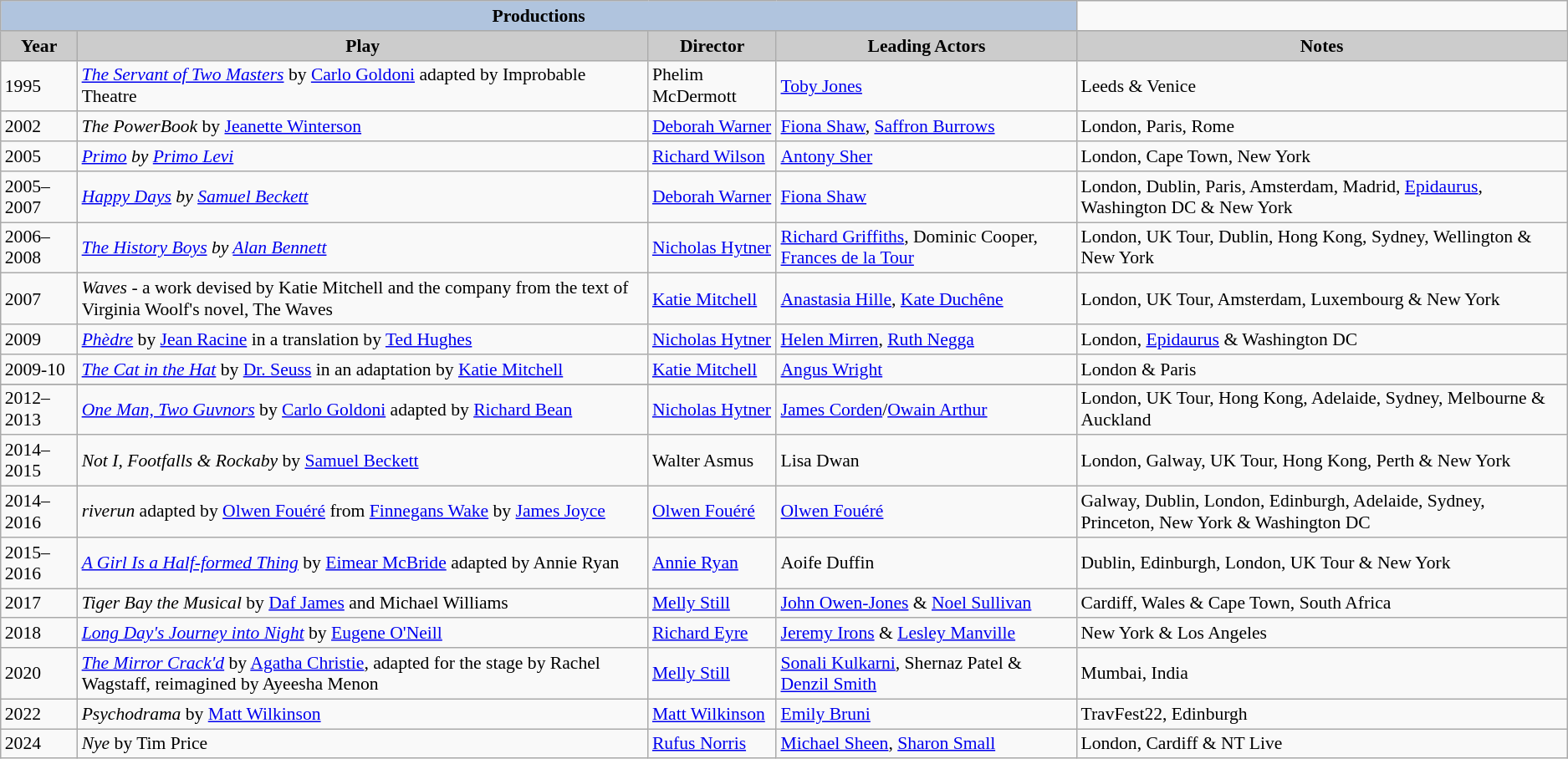<table class="wikitable" style="font-size:90%">
<tr style="text-align:center;">
<th colspan=4 style="background:#B0C4DE;">Productions</th>
</tr>
<tr style="text-align:center;">
<th style="background:#ccc;">Year</th>
<th style="background:#ccc;">Play</th>
<th style="background:#ccc;">Director</th>
<th style="background:#ccc;">Leading Actors</th>
<th style="background:#ccc;">Notes</th>
</tr>
<tr>
<td>1995</td>
<td><em><a href='#'>The Servant of Two Masters</a></em> by <a href='#'>Carlo Goldoni</a> adapted by Improbable Theatre</td>
<td>Phelim McDermott</td>
<td><a href='#'>Toby Jones</a></td>
<td>Leeds & Venice</td>
</tr>
<tr>
<td>2002</td>
<td><em>The PowerBook</em> by <a href='#'>Jeanette Winterson</a></td>
<td><a href='#'>Deborah Warner</a></td>
<td><a href='#'>Fiona Shaw</a>, <a href='#'>Saffron Burrows</a></td>
<td>London, Paris, Rome</td>
</tr>
<tr>
<td>2005</td>
<td><em><a href='#'>Primo</a> by <a href='#'>Primo Levi</a></em></td>
<td><a href='#'>Richard Wilson</a></td>
<td><a href='#'>Antony Sher</a></td>
<td>London, Cape Town, New York</td>
</tr>
<tr>
<td>2005–2007</td>
<td><em><a href='#'>Happy Days</a> by <a href='#'>Samuel Beckett</a></em></td>
<td><a href='#'>Deborah Warner</a></td>
<td><a href='#'>Fiona Shaw</a></td>
<td>London, Dublin, Paris, Amsterdam, Madrid, <a href='#'>Epidaurus</a>, Washington DC & New York</td>
</tr>
<tr>
<td>2006–2008</td>
<td><em><a href='#'>The History Boys</a> by <a href='#'>Alan Bennett</a></em></td>
<td><a href='#'>Nicholas Hytner</a></td>
<td><a href='#'>Richard Griffiths</a>, Dominic Cooper, <a href='#'>Frances de la Tour</a></td>
<td>London, UK Tour, Dublin, Hong Kong, Sydney, Wellington & New York</td>
</tr>
<tr>
<td>2007</td>
<td><em>Waves</em> - a work devised by Katie Mitchell and the company from the text of Virginia Woolf's novel, The Waves</td>
<td><a href='#'>Katie Mitchell</a></td>
<td><a href='#'>Anastasia Hille</a>, <a href='#'>Kate Duchêne</a></td>
<td>London, UK Tour, Amsterdam, Luxembourg & New York</td>
</tr>
<tr>
<td>2009</td>
<td><em><a href='#'>Phèdre</a></em> by <a href='#'>Jean Racine</a> in a translation by <a href='#'>Ted Hughes</a></td>
<td><a href='#'>Nicholas Hytner</a></td>
<td><a href='#'>Helen Mirren</a>, <a href='#'>Ruth Negga</a></td>
<td>London, <a href='#'>Epidaurus</a> & Washington DC</td>
</tr>
<tr>
<td>2009-10</td>
<td><em><a href='#'>The Cat in the Hat</a></em> by <a href='#'>Dr. Seuss</a> in an adaptation by <a href='#'>Katie Mitchell</a></td>
<td><a href='#'>Katie Mitchell</a></td>
<td><a href='#'>Angus Wright</a></td>
<td>London & Paris</td>
</tr>
<tr | 2011 || >
</tr>
<tr>
<td>2012–2013</td>
<td><em><a href='#'>One Man, Two Guvnors</a></em> by <a href='#'>Carlo Goldoni</a> adapted by <a href='#'>Richard Bean</a></td>
<td><a href='#'>Nicholas Hytner</a></td>
<td><a href='#'>James Corden</a>/<a href='#'>Owain Arthur</a></td>
<td>London, UK Tour, Hong Kong, Adelaide, Sydney, Melbourne & Auckland</td>
</tr>
<tr>
<td>2014–2015</td>
<td><em>Not I, Footfalls & Rockaby</em> by <a href='#'>Samuel Beckett</a></td>
<td>Walter Asmus</td>
<td>Lisa Dwan</td>
<td>London, Galway, UK Tour, Hong Kong, Perth & New York</td>
</tr>
<tr>
<td>2014–2016</td>
<td><em>riverun</em> adapted by <a href='#'>Olwen Fouéré</a> from <a href='#'>Finnegans Wake</a> by <a href='#'>James Joyce</a></td>
<td><a href='#'>Olwen Fouéré</a></td>
<td><a href='#'>Olwen Fouéré</a></td>
<td>Galway, Dublin, London, Edinburgh, Adelaide, Sydney, Princeton, New York & Washington DC</td>
</tr>
<tr>
<td>2015–2016</td>
<td><em><a href='#'>A Girl Is a Half-formed Thing</a></em> by <a href='#'>Eimear McBride</a> adapted by Annie Ryan</td>
<td><a href='#'>Annie Ryan</a></td>
<td>Aoife Duffin</td>
<td>Dublin, Edinburgh, London, UK Tour & New York</td>
</tr>
<tr>
<td>2017</td>
<td><em>Tiger Bay the Musical</em> by <a href='#'>Daf James</a> and Michael Williams</td>
<td><a href='#'>Melly Still</a></td>
<td><a href='#'>John Owen-Jones</a> & <a href='#'>Noel Sullivan</a></td>
<td>Cardiff, Wales & Cape Town, South Africa</td>
</tr>
<tr>
<td>2018</td>
<td><em><a href='#'>Long Day's Journey into Night</a></em> by <a href='#'>Eugene O'Neill</a></td>
<td><a href='#'>Richard Eyre</a></td>
<td><a href='#'>Jeremy Irons</a> & <a href='#'>Lesley Manville</a></td>
<td>New York & Los Angeles</td>
</tr>
<tr>
<td>2020</td>
<td><em><a href='#'>The Mirror Crack'd</a></em> by <a href='#'>Agatha Christie</a>, adapted for the stage by Rachel Wagstaff, reimagined by Ayeesha Menon</td>
<td><a href='#'>Melly Still</a></td>
<td><a href='#'>Sonali Kulkarni</a>, Shernaz Patel & <a href='#'>Denzil Smith</a></td>
<td>Mumbai, India</td>
</tr>
<tr>
<td>2022</td>
<td><em>Psychodrama</em> by <a href='#'>Matt Wilkinson</a></td>
<td><a href='#'>Matt Wilkinson</a></td>
<td><a href='#'>Emily Bruni</a></td>
<td>TravFest22, Edinburgh</td>
</tr>
<tr>
<td>2024</td>
<td><em>Nye</em> by Tim Price</td>
<td><a href='#'>Rufus Norris</a></td>
<td><a href='#'>Michael Sheen</a>, <a href='#'>Sharon Small</a></td>
<td>London, Cardiff & NT Live</td>
</tr>
</table>
